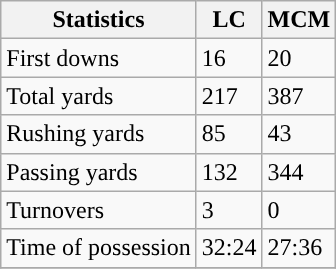<table class="wikitable">
<tr>
<th>Statistics</th>
<th>LC</th>
<th>MCM</th>
</tr>
<tr>
<td>First downs</td>
<td>16</td>
<td>20</td>
</tr>
<tr>
<td>Total yards</td>
<td>217</td>
<td>387</td>
</tr>
<tr>
<td>Rushing yards</td>
<td>85</td>
<td>43</td>
</tr>
<tr>
<td>Passing yards</td>
<td>132</td>
<td>344</td>
</tr>
<tr>
<td>Turnovers</td>
<td>3</td>
<td>0</td>
</tr>
<tr>
<td>Time of possession</td>
<td>32:24</td>
<td>27:36</td>
</tr>
<tr>
</tr>
</table>
